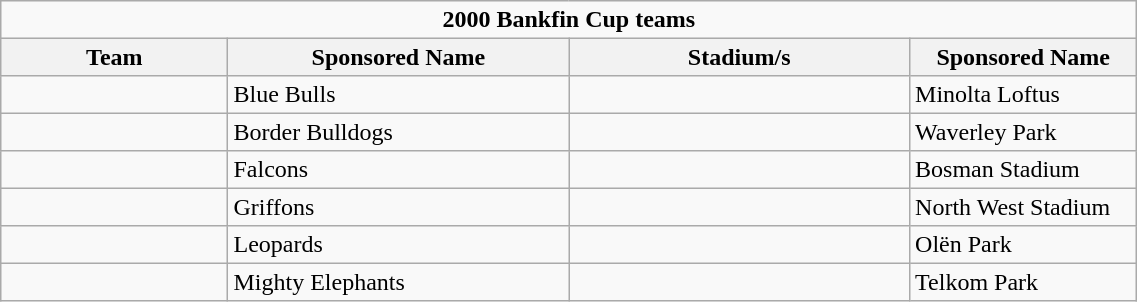<table class="wikitable collapsible collapsed sortable" style="text-align:left; line-height:110%; font-size:100%; width:60%;">
<tr>
<td colspan=4 align=center><strong>2000 Bankfin Cup teams</strong></td>
</tr>
<tr>
<th width="20%">Team</th>
<th width="30%">Sponsored Name</th>
<th width="30%">Stadium/s</th>
<th width="20%">Sponsored Name</th>
</tr>
<tr>
<td></td>
<td>Blue Bulls</td>
<td></td>
<td>Minolta Loftus</td>
</tr>
<tr>
<td></td>
<td>Border Bulldogs</td>
<td></td>
<td>Waverley Park</td>
</tr>
<tr>
<td></td>
<td>Falcons</td>
<td></td>
<td>Bosman Stadium</td>
</tr>
<tr>
<td></td>
<td>Griffons</td>
<td></td>
<td>North West Stadium</td>
</tr>
<tr>
<td></td>
<td>Leopards</td>
<td></td>
<td>Olën Park</td>
</tr>
<tr>
<td></td>
<td>Mighty Elephants</td>
<td></td>
<td>Telkom Park</td>
</tr>
</table>
